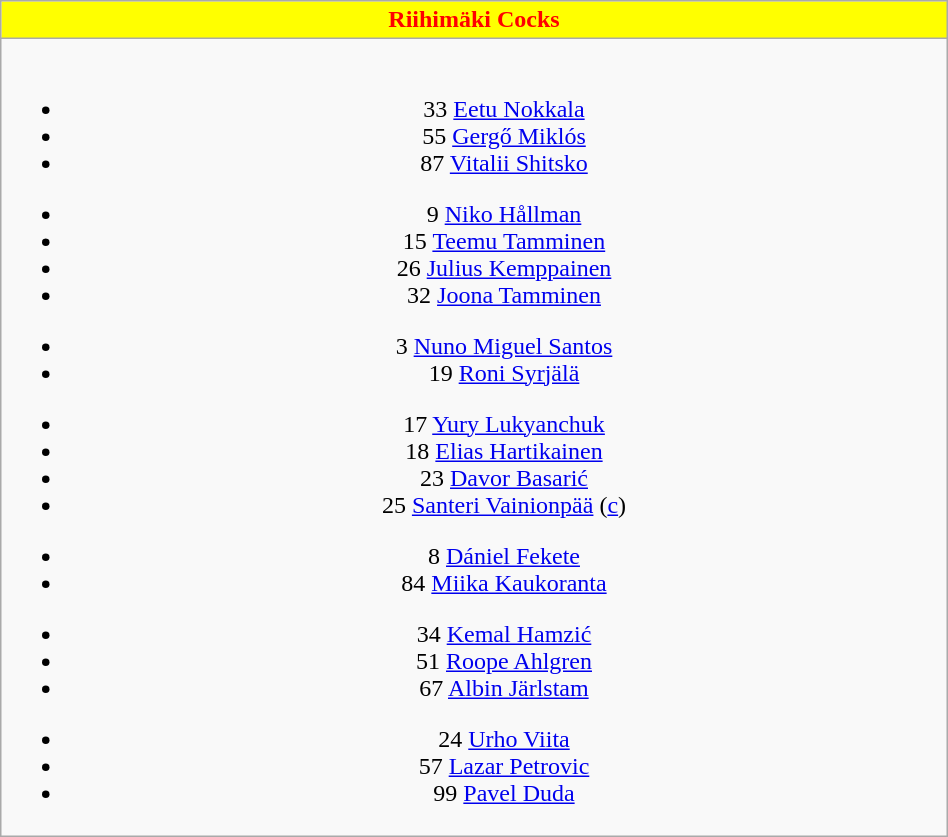<table class="wikitable" style="font-size:100%; text-align:center; width:50%">
<tr>
<th colspan=5 style="background-color:yellow;color:red;text-align:center;">Riihimäki Cocks</th>
</tr>
<tr>
<td><br>
<ul><li>33  <a href='#'>Eetu Nokkala</a></li><li>55  <a href='#'>Gergő Miklós</a></li><li>87  <a href='#'>Vitalii Shitsko</a></li></ul><ul><li>9  <a href='#'>Niko Hållman</a></li><li>15  <a href='#'>Teemu Tamminen</a></li><li>26  <a href='#'>Julius Kemppainen</a></li><li>32  <a href='#'>Joona Tamminen</a></li></ul><ul><li>3  <a href='#'>Nuno Miguel Santos</a></li><li>19  <a href='#'>Roni Syrjälä</a></li></ul><ul><li>17  <a href='#'>Yury Lukyanchuk</a></li><li>18  <a href='#'>Elias Hartikainen</a></li><li>23  <a href='#'>Davor Basarić</a></li><li>25  <a href='#'>Santeri Vainionpää</a> (<a href='#'>c</a>)</li></ul><ul><li>8  <a href='#'>Dániel Fekete</a></li><li>84  <a href='#'>Miika Kaukoranta</a></li></ul><ul><li>34  <a href='#'>Kemal Hamzić</a></li><li>51  <a href='#'>Roope Ahlgren</a></li><li>67  <a href='#'>Albin Järlstam</a></li></ul><ul><li>24  <a href='#'>Urho Viita</a></li><li>57  <a href='#'>Lazar Petrovic</a></li><li>99  <a href='#'>Pavel Duda</a></li></ul></td>
</tr>
</table>
